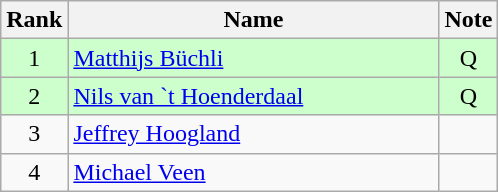<table class="wikitable" style="text-align:center;">
<tr>
<th>Rank</th>
<th style="width:15em">Name</th>
<th>Note</th>
</tr>
<tr bgcolor=ccffcc>
<td>1</td>
<td align=left><a href='#'>Matthijs Büchli</a></td>
<td>Q</td>
</tr>
<tr bgcolor=ccffcc>
<td>2</td>
<td align=left><a href='#'>Nils van `t Hoenderdaal</a></td>
<td>Q</td>
</tr>
<tr>
<td>3</td>
<td align=left><a href='#'>Jeffrey Hoogland</a></td>
<td></td>
</tr>
<tr>
<td>4</td>
<td align=left><a href='#'>Michael Veen</a></td>
<td></td>
</tr>
</table>
